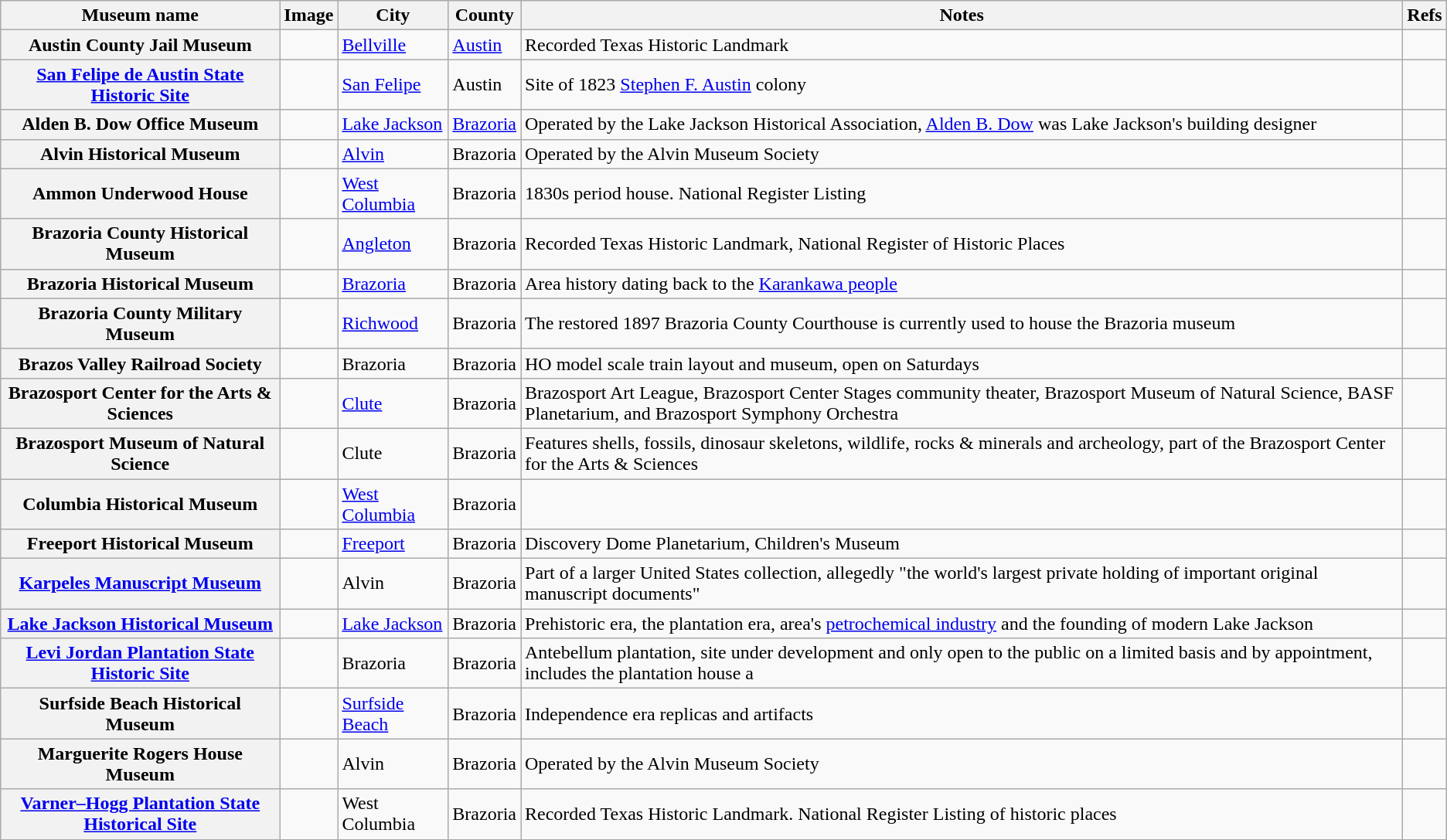<table class="wikitable sortable plainrowheaders">
<tr>
<th scope="col">Museum name</th>
<th scope="col"  class="unsortable">Image</th>
<th scope="col">City</th>
<th scope="col">County</th>
<th scope="col">Notes</th>
<th scope="col" class="unsortable">Refs</th>
</tr>
<tr>
<th scope="row">Austin County Jail Museum</th>
<td></td>
<td><a href='#'>Bellville</a></td>
<td><a href='#'>Austin</a></td>
<td>Recorded Texas Historic Landmark</td>
<td align="center"></td>
</tr>
<tr>
<th scope="row"><a href='#'>San Felipe de Austin State Historic Site</a></th>
<td></td>
<td><a href='#'>San Felipe</a></td>
<td>Austin</td>
<td>Site of 1823 <a href='#'>Stephen F. Austin</a> colony</td>
<td align="center"></td>
</tr>
<tr>
<th scope="row">Alden B. Dow Office Museum</th>
<td></td>
<td><a href='#'>Lake Jackson</a></td>
<td><a href='#'>Brazoria</a></td>
<td>Operated by the Lake Jackson Historical Association, <a href='#'>Alden B. Dow</a> was Lake Jackson's building designer</td>
<td align="center"></td>
</tr>
<tr>
<th scope="row">Alvin Historical Museum</th>
<td></td>
<td><a href='#'>Alvin</a></td>
<td>Brazoria</td>
<td>Operated by the Alvin Museum Society</td>
<td align="center"></td>
</tr>
<tr>
<th scope="row">Ammon Underwood House</th>
<td></td>
<td><a href='#'>West Columbia</a></td>
<td>Brazoria</td>
<td>1830s period house. National Register Listing</td>
<td align="center"></td>
</tr>
<tr>
<th scope="row">Brazoria County Historical Museum</th>
<td></td>
<td><a href='#'>Angleton</a></td>
<td>Brazoria</td>
<td>Recorded Texas Historic Landmark, National Register of Historic Places</td>
<td align="center"></td>
</tr>
<tr>
<th scope="row">Brazoria Historical Museum</th>
<td></td>
<td><a href='#'>Brazoria</a></td>
<td>Brazoria</td>
<td>Area history dating back to the <a href='#'>Karankawa people</a></td>
<td align="center"></td>
</tr>
<tr>
<th scope="row">Brazoria County Military Museum</th>
<td></td>
<td><a href='#'>Richwood</a></td>
<td>Brazoria</td>
<td>The restored 1897 Brazoria County Courthouse is currently used to house the Brazoria museum</td>
<td align="center"></td>
</tr>
<tr>
<th scope="row">Brazos Valley Railroad Society</th>
<td></td>
<td>Brazoria</td>
<td>Brazoria</td>
<td>HO model scale train layout and museum, open on Saturdays</td>
<td align="center"></td>
</tr>
<tr>
<th scope="row">Brazosport Center for the Arts & Sciences</th>
<td></td>
<td><a href='#'>Clute</a></td>
<td>Brazoria</td>
<td>Brazosport Art League, Brazosport Center Stages community theater, Brazosport Museum of Natural Science, BASF Planetarium, and Brazosport Symphony Orchestra</td>
<td align="center"></td>
</tr>
<tr>
<th scope="row">Brazosport Museum of Natural Science</th>
<td></td>
<td>Clute</td>
<td>Brazoria</td>
<td>Features shells, fossils, dinosaur skeletons, wildlife, rocks & minerals and archeology, part of the Brazosport Center for the Arts & Sciences</td>
<td align="center"></td>
</tr>
<tr>
<th scope="row">Columbia Historical Museum</th>
<td></td>
<td><a href='#'>West Columbia</a></td>
<td>Brazoria</td>
<td></td>
<td align="center"></td>
</tr>
<tr>
<th scope="row">Freeport Historical Museum</th>
<td></td>
<td><a href='#'>Freeport</a></td>
<td>Brazoria</td>
<td>Discovery Dome Planetarium, Children's Museum</td>
<td align="center"></td>
</tr>
<tr>
<th scope="row"><a href='#'>Karpeles Manuscript Museum</a></th>
<td></td>
<td>Alvin</td>
<td>Brazoria</td>
<td>Part of a larger United States collection, allegedly "the world's largest private holding of important original manuscript documents"</td>
<td align="center"></td>
</tr>
<tr>
<th scope="row"><a href='#'>Lake Jackson Historical Museum</a></th>
<td></td>
<td><a href='#'>Lake Jackson</a></td>
<td>Brazoria</td>
<td>Prehistoric era, the plantation era, area's <a href='#'>petrochemical industry</a> and the founding of modern Lake Jackson</td>
<td align="center"></td>
</tr>
<tr>
<th scope="row"><a href='#'>Levi Jordan Plantation State Historic Site</a></th>
<td></td>
<td>Brazoria</td>
<td>Brazoria</td>
<td>Antebellum plantation, site under development and only open to the public on a limited basis and by appointment, includes the plantation house a</td>
<td align="center"></td>
</tr>
<tr>
<th scope="row">Surfside Beach Historical Museum</th>
<td></td>
<td><a href='#'>Surfside Beach</a></td>
<td>Brazoria</td>
<td>Independence era replicas and artifacts</td>
<td align="center"></td>
</tr>
<tr>
<th scope="row">Marguerite Rogers House Museum</th>
<td></td>
<td>Alvin</td>
<td>Brazoria</td>
<td>Operated by the Alvin Museum Society</td>
<td align="center"></td>
</tr>
<tr>
<th scope="row"><a href='#'>Varner–Hogg Plantation State Historical Site</a></th>
<td></td>
<td>West Columbia</td>
<td>Brazoria</td>
<td>Recorded Texas Historic Landmark. National Register Listing of historic places</td>
<td align="center"></td>
</tr>
<tr>
</tr>
</table>
